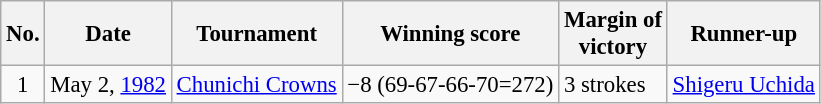<table class="wikitable" style="font-size:95%;">
<tr>
<th>No.</th>
<th>Date</th>
<th>Tournament</th>
<th>Winning score</th>
<th>Margin of<br>victory</th>
<th>Runner-up</th>
</tr>
<tr>
<td align=center>1</td>
<td align=right>May 2, <a href='#'>1982</a></td>
<td><a href='#'>Chunichi Crowns</a></td>
<td>−8 (69-67-66-70=272)</td>
<td>3 strokes</td>
<td> <a href='#'>Shigeru Uchida</a></td>
</tr>
</table>
